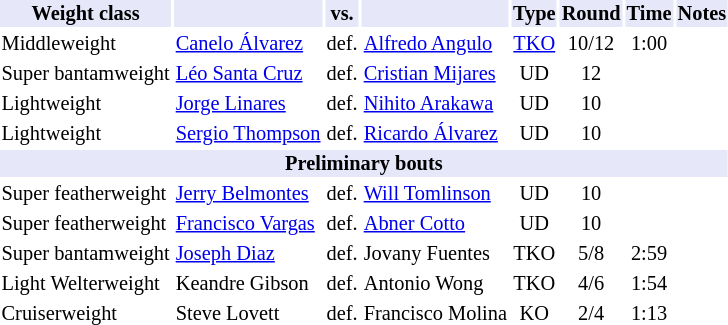<table class="toccolours" style="font-size: 85%;">
<tr>
<th style="background:#e6e8fa; color:#000; text-align:center;">Weight class</th>
<th style="background:#e6e8fa; color:#000; text-align:center;"></th>
<th style="background:#e6e8fa; color:#000; text-align:center;">vs.</th>
<th style="background:#e6e8fa; color:#000; text-align:center;"></th>
<th style="background:#e6e8fa; color:#000; text-align:center;">Type</th>
<th style="background:#e6e8fa; color:#000; text-align:center;">Round</th>
<th style="background:#e6e8fa; color:#000; text-align:center;">Time</th>
<th style="background:#e6e8fa; color:#000; text-align:center;">Notes</th>
</tr>
<tr>
<td>Middleweight</td>
<td> <a href='#'>Canelo Álvarez</a></td>
<td>def.</td>
<td> <a href='#'>Alfredo Angulo</a></td>
<td align=center><a href='#'>TKO</a></td>
<td align=center>10/12</td>
<td align=center>1:00</td>
<td></td>
</tr>
<tr>
<td>Super bantamweight</td>
<td> <a href='#'>Léo Santa Cruz</a></td>
<td>def.</td>
<td> <a href='#'>Cristian Mijares</a></td>
<td align=center>UD</td>
<td align=center>12</td>
<td></td>
<td></td>
</tr>
<tr>
<td>Lightweight</td>
<td> <a href='#'>Jorge Linares</a></td>
<td>def.</td>
<td> <a href='#'>Nihito Arakawa</a></td>
<td align=center>UD</td>
<td align=center>10</td>
<td></td>
<td></td>
</tr>
<tr>
<td>Lightweight</td>
<td> <a href='#'>Sergio Thompson</a></td>
<td>def.</td>
<td> <a href='#'>Ricardo Álvarez</a></td>
<td align=center>UD</td>
<td align=center>10</td>
<td></td>
<td></td>
</tr>
<tr>
<th colspan="8" style="background-color: #e6e8fa;">Preliminary bouts</th>
</tr>
<tr>
<td>Super featherweight</td>
<td> <a href='#'>Jerry Belmontes</a></td>
<td>def.</td>
<td> <a href='#'>Will Tomlinson</a></td>
<td align=center>UD</td>
<td align=center>10</td>
<td></td>
<td></td>
</tr>
<tr>
<td>Super featherweight</td>
<td> <a href='#'>Francisco Vargas</a></td>
<td>def.</td>
<td> <a href='#'>Abner Cotto</a></td>
<td align=center>UD</td>
<td align=center>10</td>
<td></td>
<td></td>
</tr>
<tr>
<td>Super bantamweight</td>
<td> <a href='#'>Joseph Diaz</a></td>
<td>def.</td>
<td> Jovany Fuentes</td>
<td align=center>TKO</td>
<td align=center>5/8</td>
<td align=center>2:59</td>
<td></td>
</tr>
<tr>
<td>Light Welterweight</td>
<td> Keandre Gibson</td>
<td>def.</td>
<td> Antonio Wong</td>
<td align=center>TKO</td>
<td align=center>4/6</td>
<td align=center>1:54</td>
<td></td>
</tr>
<tr>
<td>Cruiserweight</td>
<td> Steve Lovett</td>
<td>def.</td>
<td> Francisco Molina</td>
<td align=center>KO</td>
<td align=center>2/4</td>
<td align=center>1:13</td>
<td></td>
</tr>
</table>
